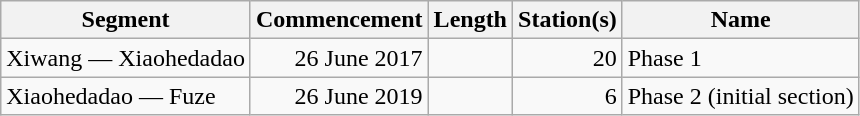<table class="wikitable" style="border-collapse: collapse; text-align: right;">
<tr>
<th>Segment</th>
<th>Commencement</th>
<th>Length</th>
<th>Station(s)</th>
<th>Name</th>
</tr>
<tr>
<td style="text-align: left;">Xiwang — Xiaohedadao</td>
<td>26 June 2017</td>
<td></td>
<td>20</td>
<td style="text-align: left;">Phase 1</td>
</tr>
<tr>
<td style="text-align: left;">Xiaohedadao — Fuze</td>
<td>26 June 2019</td>
<td></td>
<td>6</td>
<td style="text-align: left;">Phase 2 (initial section)</td>
</tr>
</table>
